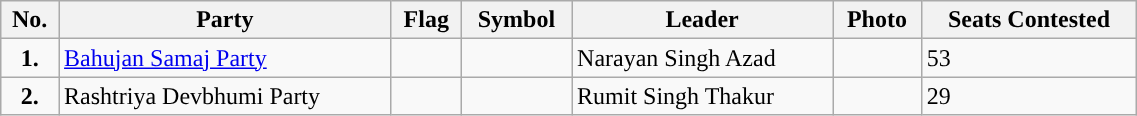<table class="wikitable" width="60%">
<tr>
<th>No.</th>
<th>Party</th>
<th>Flag</th>
<th>Symbol</th>
<th>Leader</th>
<th>Photo</th>
<th>Seats Contested</th>
</tr>
<tr>
<td ! style="text-align:center; background:"><strong>1.</strong></td>
<td><a href='#'>Bahujan Samaj Party</a></td>
<td></td>
<td></td>
<td>Narayan Singh Azad</td>
<td></td>
<td>53</td>
</tr>
<tr>
<td ! style="text-align:center; background:"><strong>2.</strong></td>
<td>Rashtriya Devbhumi Party</td>
<td></td>
<td></td>
<td>Rumit Singh Thakur</td>
<td></td>
<td>29</td>
</tr>
</table>
